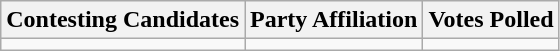<table class="wikitable sortable">
<tr>
<th>Contesting Candidates</th>
<th>Party Affiliation</th>
<th>Votes Polled</th>
</tr>
<tr>
<td></td>
<td></td>
<td></td>
</tr>
</table>
